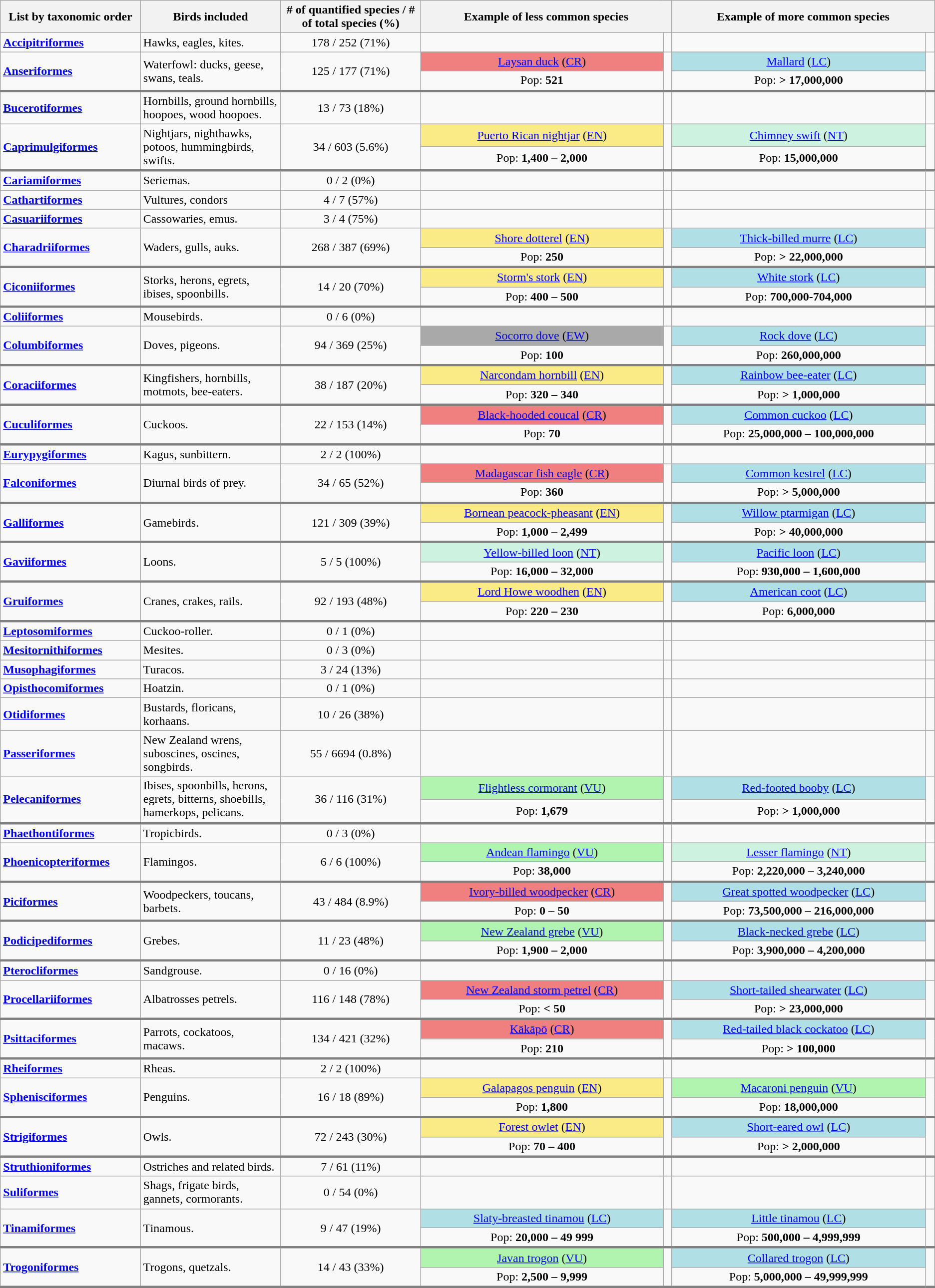<table class="wikitable">
<tr>
<th width="15%"><strong>List by taxonomic order</strong></th>
<th width="15%">Birds included</th>
<th width="15%"># of quantified species / # of total species (%)</th>
<th colspan="2">Example of less common species</th>
<th colspan="2">Example of more common species</th>
</tr>
<tr>
<td><strong><a href='#'>Accipitriformes</a></strong></td>
<td>Hawks, eagles, kites.</td>
<td align="center">178 / 252 (71%)</td>
<td></td>
<td></td>
<td></td>
<td></td>
</tr>
<tr>
<td rowspan="2" style="border-bottom: 3px solid grey;"><strong><a href='#'>Anseriformes</a></strong></td>
<td rowspan="2" style="border-bottom: 3px solid grey;">Waterfowl: ducks, geese, swans, teals.</td>
<td rowspan="2" align="center" style="border-bottom: 3px solid grey;">125 / 177 (71%)</td>
<td align="center" style="background:#F08080"><a href='#'>Laysan duck</a> (<a href='#'>CR</a>)</td>
<td rowspan="2" align=center style="border-bottom: 3px solid grey;"></td>
<td align=center style="background:#B0E0E6"><a href='#'>Mallard</a> (<a href='#'>LC</a>)</td>
<td rowspan="2"  align=center style="border-bottom: 3px solid grey;"></td>
</tr>
<tr>
<td align=center style="border-bottom: 3px solid grey;">Pop: <strong>521</strong></td>
<td align=center style="border-bottom: 3px solid grey;">Pop: <strong>> 17,000,000</strong></td>
</tr>
<tr>
<td><strong><a href='#'>Bucerotiformes</a></strong></td>
<td>Hornbills, ground hornbills, hoopoes, wood hoopoes.</td>
<td align="center">13 / 73 (18%)</td>
<td></td>
<td></td>
<td></td>
<td></td>
</tr>
<tr>
<td rowspan="2" style="border-bottom: 3px solid grey;"><strong><a href='#'>Caprimulgiformes</a></strong></td>
<td rowspan="2" style="border-bottom: 3px solid grey;">Nightjars, nighthawks, potoos, hummingbirds, swifts.</td>
<td rowspan="2" align="center" style="border-bottom: 3px solid grey;">34 / 603 (5.6%)</td>
<td align="center" style="background:#FAEB86"><a href='#'>Puerto Rican nightjar</a> (<a href='#'>EN</a>)</td>
<td rowspan="2" align=center style="border-bottom: 3px solid grey;"></td>
<td align=center style="background:#CEF2E0"><a href='#'>Chimney swift</a> (<a href='#'>NT</a>)</td>
<td rowspan="2" align="center" style="border-bottom: 3px solid grey;"></td>
</tr>
<tr>
<td align=center style="border-bottom: 3px solid grey;">Pop: <strong>1,400 – 2,000</strong></td>
<td align=center style="border-bottom: 3px solid grey;">Pop: <strong>15,000,000</strong></td>
</tr>
<tr>
<td><strong><a href='#'>Cariamiformes</a></strong></td>
<td>Seriemas.</td>
<td align="center">0 / 2 (0%)</td>
<td></td>
<td></td>
<td></td>
<td></td>
</tr>
<tr>
<td><strong><a href='#'>Cathartiformes</a></strong></td>
<td>Vultures, condors</td>
<td align="center">4 / 7 (57%)</td>
<td></td>
<td></td>
<td></td>
<td></td>
</tr>
<tr>
<td><strong><a href='#'>Casuariiformes</a></strong></td>
<td>Cassowaries, emus.</td>
<td align="center">3 / 4 (75%)</td>
<td></td>
<td></td>
<td></td>
<td></td>
</tr>
<tr>
<td rowspan="2" style="border-bottom: 3px solid grey;"><strong><a href='#'>Charadriiformes</a></strong></td>
<td rowspan="2" style="border-bottom: 3px solid grey;">Waders, gulls, auks.</td>
<td rowspan="2" align="center" style="border-bottom: 3px solid grey;">268 / 387 (69%)</td>
<td align="center" style="background:#FAEB86"><a href='#'>Shore dotterel</a> (<a href='#'>EN</a>)</td>
<td rowspan="2" align="center" style="border-bottom: 3px solid grey;"></td>
<td align="center" style="background:#B0E0E6"><a href='#'>Thick-billed murre</a> (<a href='#'>LC</a>)</td>
<td rowspan="2" align="center" style="border-bottom: 3px solid grey;"></td>
</tr>
<tr>
<td align="center" style="border-bottom: 3px solid grey;">Pop: <strong>250</strong></td>
<td align="center" style="border-bottom: 3px solid grey;">Pop: <strong>> 22,000,000</strong></td>
</tr>
<tr>
<td rowspan="2" style="border-bottom: 3px solid grey;"><strong><a href='#'>Ciconiiformes</a></strong></td>
<td rowspan="2" style="border-bottom: 3px solid grey;">Storks, herons, egrets, ibises, spoonbills.</td>
<td rowspan="2" align="center" style="border-bottom: 3px solid grey;">14 / 20 (70%)</td>
<td align="center" style="background:#FAEB86"><a href='#'>Storm's stork</a> (<a href='#'>EN</a>)</td>
<td rowspan="2" align="center" style="border-bottom: 3px solid grey;"></td>
<td align="center" style="background:#B0E0E6"><a href='#'>White stork</a> (<a href='#'>LC</a>)</td>
<td rowspan="2" align="center" style="border-bottom: 3px solid grey;"></td>
</tr>
<tr>
<td align="center" style="border-bottom: 3px solid grey;">Pop: <strong>400 – 500</strong></td>
<td align="center" style="border-bottom: 3px solid grey;">Pop: <strong>700,000-704,000</strong></td>
</tr>
<tr>
<td><strong><a href='#'>Coliiformes</a></strong></td>
<td>Mousebirds.</td>
<td align="center">0 / 6 (0%)</td>
<td></td>
<td></td>
<td></td>
<td></td>
</tr>
<tr>
<td rowspan="2" style="border-bottom: 3px solid grey;"><strong><a href='#'>Columbiformes</a></strong></td>
<td rowspan="2" style="border-bottom: 3px solid grey;">Doves, pigeons.</td>
<td rowspan="2" align="center" style="border-bottom: 3px solid grey;">94 / 369 (25%)</td>
<td align="center" style="background:#A9A9A9"><a href='#'>Socorro dove</a> (<a href='#'>EW</a>)</td>
<td rowspan="2" align="center" style="border-bottom: 3px solid grey;"></td>
<td align="center" style="background:#B0E0E6"><a href='#'>Rock dove</a> (<a href='#'>LC</a>)</td>
<td rowspan="2" align="center" style="border-bottom: 3px solid grey;"></td>
</tr>
<tr>
<td align="center" style="border-bottom: 3px solid grey;">Pop: <strong>100</strong></td>
<td align="center" style="border-bottom: 3px solid grey;">Pop: <strong>260,000,000</strong></td>
</tr>
<tr>
<td rowspan="2" style="border-bottom: 3px solid grey;"><strong><a href='#'>Coraciiformes</a></strong></td>
<td rowspan="2" style="border-bottom: 3px solid grey;">Kingfishers, hornbills, motmots, bee-eaters.</td>
<td rowspan="2" align="center" style="border-bottom: 3px solid grey;">38 / 187 (20%)</td>
<td align="center" style="background:#FAEB86"><a href='#'>Narcondam hornbill</a> (<a href='#'>EN</a>)</td>
<td rowspan="2" align="center" style="border-bottom: 3px solid grey;"></td>
<td align="center" style="background:#B0E0E6"><a href='#'>Rainbow bee-eater</a> (<a href='#'>LC</a>)</td>
<td rowspan="2" align="center" style="border-bottom: 3px solid grey;"></td>
</tr>
<tr>
<td align="center" style="border-bottom: 3px solid grey;">Pop: <strong>320 – 340</strong></td>
<td align="center" style="border-bottom: 3px solid grey;">Pop: <strong>> 1,000,000</strong></td>
</tr>
<tr>
<td rowspan="2" style="border-bottom: 3px solid grey;"><strong><a href='#'>Cuculiformes</a></strong></td>
<td rowspan="2" style="border-bottom: 3px solid grey;">Cuckoos.</td>
<td rowspan="2" align="center" style="border-bottom: 3px solid grey;">22 / 153 (14%)</td>
<td align="center" style="background:#F08080"><a href='#'>Black-hooded coucal</a> (<a href='#'>CR</a>)</td>
<td rowspan="2" align="center" style="border-bottom: 3px solid grey;"></td>
<td align="center" style="background:#B0E0E6"><a href='#'>Common cuckoo</a> (<a href='#'>LC</a>)</td>
<td rowspan="2" align="center" style="border-bottom: 3px solid grey;"></td>
</tr>
<tr>
<td align="center" style="border-bottom: 3px solid grey;">Pop: <strong>70</strong></td>
<td align="center" style="border-bottom: 3px solid grey;">Pop: <strong>25,000,000 – 100,000,000</strong></td>
</tr>
<tr>
<td><strong><a href='#'>Eurypygiformes</a></strong></td>
<td>Kagus, sunbittern.</td>
<td align="center">2 / 2 (100%)</td>
<td></td>
<td></td>
<td></td>
<td></td>
</tr>
<tr>
<td rowspan="2" style="border-bottom: 3px solid grey;"><strong><a href='#'>Falconiformes</a></strong></td>
<td rowspan="2" style="border-bottom: 3px solid grey;">Diurnal birds of prey.</td>
<td rowspan="2" align="center" style="border-bottom: 3px solid grey;">34 / 65 (52%)</td>
<td align="center" style="background:#F08080"><a href='#'>Madagascar fish eagle</a> (<a href='#'>CR</a>)</td>
<td rowspan="2" align="center" style="border-bottom: 3px solid grey;"></td>
<td align="center" style="background:#B0E0E6"><a href='#'>Common kestrel</a> (<a href='#'>LC</a>)</td>
<td rowspan="2" align="center" style="border-bottom: 3px solid grey;"></td>
</tr>
<tr>
<td align="center" style="border-bottom: 3px solid grey;">Pop: <strong>360</strong></td>
<td align="center" style="border-bottom: 3px solid grey;">Pop: <strong>> 5,000,000</strong></td>
</tr>
<tr>
<td rowspan="2" style="border-bottom: 3px solid grey;"><strong><a href='#'>Galliformes</a></strong></td>
<td rowspan="2" style="border-bottom: 3px solid grey;">Gamebirds.</td>
<td rowspan="2" align="center" style="border-bottom: 3px solid grey;">121 / 309 (39%)</td>
<td align="center" style="background:#FAEB86"><a href='#'>Bornean peacock-pheasant</a> (<a href='#'>EN</a>)</td>
<td rowspan="2" align="center" style="border-bottom: 3px solid grey;"></td>
<td align="center" style="background:#B0E0E6"><a href='#'>Willow ptarmigan</a> (<a href='#'>LC</a>)</td>
<td rowspan="2" align="center" style="border-bottom: 3px solid grey;"></td>
</tr>
<tr>
<td align="center" style="border-bottom: 3px solid grey;">Pop: <strong>1,000 – 2,499</strong></td>
<td align="center" style="border-bottom: 3px solid grey;">Pop: <strong>> 40,000,000</strong></td>
</tr>
<tr>
<td rowspan="2" style="border-bottom: 3px solid grey;"><strong><a href='#'>Gaviiformes</a></strong></td>
<td rowspan="2" style="border-bottom: 3px solid grey;">Loons.</td>
<td rowspan="2" align="center" style="border-bottom: 3px solid grey;">5 / 5 (100%)</td>
<td align="center" style="background:#CEF2E0"><a href='#'>Yellow-billed loon</a> (<a href='#'>NT</a>)</td>
<td rowspan="2" align="center" style="border-bottom: 3px solid grey;"></td>
<td align="center" style="background:#B0E0E6"><a href='#'>Pacific loon</a> (<a href='#'>LC</a>)</td>
<td rowspan="2" align="center" style="border-bottom: 3px solid grey;"></td>
</tr>
<tr>
<td align="center" style="border-bottom: 3px solid grey;">Pop: <strong>16,000 – 32,000</strong></td>
<td align="center" style="border-bottom: 3px solid grey;">Pop: <strong>930,000 – 1,600,000</strong></td>
</tr>
<tr>
<td rowspan="2" style="border-bottom: 3px solid grey;"><strong><a href='#'>Gruiformes</a></strong></td>
<td rowspan="2" style="border-bottom: 3px solid grey;">Cranes, crakes, rails.</td>
<td rowspan="2" align="center" style="border-bottom: 3px solid grey;">92 / 193 (48%)</td>
<td align="center" style="background:#FAEB86"><a href='#'>Lord Howe woodhen</a> (<a href='#'>EN</a>)</td>
<td rowspan="2" align="center" style="border-bottom: 3px solid grey;"></td>
<td align="center" style="background:#B0E0E6"><a href='#'>American coot</a> (<a href='#'>LC</a>)</td>
<td rowspan="2" align="center" style="border-bottom: 3px solid grey;"></td>
</tr>
<tr>
<td align="center" style="border-bottom: 3px solid grey;">Pop: <strong>220 – 230</strong></td>
<td align="center" style="border-bottom: 3px solid grey;">Pop: <strong>6,000,000</strong></td>
</tr>
<tr>
<td><strong><a href='#'>Leptosomiformes</a></strong></td>
<td>Cuckoo-roller.</td>
<td align="center">0 / 1 (0%)</td>
<td></td>
<td></td>
<td></td>
<td></td>
</tr>
<tr>
<td><strong><a href='#'>Mesitornithiformes</a></strong></td>
<td>Mesites.</td>
<td align="center">0 / 3 (0%)</td>
<td></td>
<td></td>
<td></td>
<td></td>
</tr>
<tr>
<td><strong><a href='#'>Musophagiformes</a></strong></td>
<td>Turacos.</td>
<td align="center">3 / 24 (13%)</td>
<td></td>
<td></td>
<td></td>
<td></td>
</tr>
<tr>
<td><strong><a href='#'>Opisthocomiformes</a></strong></td>
<td>Hoatzin.</td>
<td align="center">0 / 1 (0%)</td>
<td></td>
<td></td>
<td></td>
<td></td>
</tr>
<tr>
<td><strong><a href='#'>Otidiformes</a></strong></td>
<td>Bustards, floricans, korhaans.</td>
<td align="center">10 / 26 (38%)</td>
<td></td>
<td></td>
<td></td>
<td></td>
</tr>
<tr>
<td><strong><a href='#'>Passeriformes</a></strong></td>
<td>New Zealand wrens, suboscines, oscines, songbirds.</td>
<td align="center">55 / 6694 (0.8%)</td>
<td></td>
<td></td>
<td></td>
<td></td>
</tr>
<tr>
<td rowspan="2" style="border-bottom: 3px solid grey;"><strong><a href='#'>Pelecaniformes</a></strong></td>
<td rowspan="2" style="border-bottom: 3px solid grey;">Ibises, spoonbills, herons, egrets,  bitterns, shoebills, hamerkops, pelicans.</td>
<td rowspan="2" align="center" style="border-bottom: 3px solid grey;">36 / 116 (31%)</td>
<td align="center" style="background:#b0f4b0"><a href='#'>Flightless cormorant</a> (<a href='#'>VU</a>)</td>
<td rowspan="2" align="center" style="border-bottom: 3px solid grey;"></td>
<td align="center" style="background:#B0E0E6"><a href='#'>Red-footed booby</a> (<a href='#'>LC</a>)</td>
<td rowspan="2" align="center" style="border-bottom: 3px solid grey;"></td>
</tr>
<tr>
<td align="center" style="border-bottom: 3px solid grey;">Pop: <strong>1,679</strong></td>
<td align="center" style="border-bottom: 3px solid grey;">Pop: <strong>> 1,000,000</strong></td>
</tr>
<tr>
<td><strong><a href='#'>Phaethontiformes</a></strong></td>
<td>Tropicbirds.</td>
<td align="center">0 / 3 (0%)</td>
<td></td>
<td></td>
<td></td>
<td></td>
</tr>
<tr>
<td rowspan="2" style="border-bottom: 3px solid grey;"><strong><a href='#'>Phoenicopteriformes</a></strong></td>
<td rowspan="2" style="border-bottom: 3px solid grey;">Flamingos.</td>
<td rowspan="2" align="center" style="border-bottom: 3px solid grey;">6 / 6 (100%)</td>
<td align="center" style="background:#b0f4b0"><a href='#'>Andean flamingo</a> (<a href='#'>VU</a>)</td>
<td rowspan="2" align="center" style="border-bottom: 3px solid grey;"></td>
<td align="center" style="background:#CEF2E0"><a href='#'>Lesser flamingo</a> (<a href='#'>NT</a>)</td>
<td rowspan="2" align="center" style="border-bottom: 3px solid grey;"></td>
</tr>
<tr>
<td align="center" style="border-bottom: 3px solid grey;">Pop: <strong>38,000</strong></td>
<td align="center" style="border-bottom: 3px solid grey;">Pop: <strong>2,220,000 – 3,240,000</strong></td>
</tr>
<tr>
<td rowspan="2" style="border-bottom: 3px solid grey;"><strong><a href='#'>Piciformes</a></strong></td>
<td rowspan="2" style="border-bottom: 3px solid grey;">Woodpeckers, toucans, barbets.</td>
<td rowspan="2" align="center" style="border-bottom: 3px solid grey;">43 / 484 (8.9%)</td>
<td align="center" style="background:#F08080"><a href='#'>Ivory-billed woodpecker</a> (<a href='#'>CR</a>)</td>
<td rowspan="2" align="center" style="border-bottom: 3px solid grey;"></td>
<td align="center" style="background:#B0E0E6"><a href='#'>Great spotted woodpecker</a> (<a href='#'>LC</a>)</td>
<td rowspan="2" align="center" style="border-bottom: 3px solid grey;"></td>
</tr>
<tr>
<td align="center" style="border-bottom: 3px solid grey;">Pop: <strong>0 – 50</strong></td>
<td align="center" style="border-bottom: 3px solid grey;">Pop: <strong>73,500,000 – 216,000,000</strong></td>
</tr>
<tr>
<td rowspan="2" style="border-bottom: 3px solid grey;"><strong><a href='#'>Podicipediformes</a></strong></td>
<td rowspan="2" style="border-bottom: 3px solid grey;">Grebes.</td>
<td rowspan="2" align="center" style="border-bottom: 3px solid grey;">11 / 23 (48%)</td>
<td align="center" style="background:#b0f4b0"><a href='#'>New Zealand grebe</a> (<a href='#'>VU</a>)</td>
<td rowspan="2" align="center" style="border-bottom: 3px solid grey;"></td>
<td align="center" style="background:#B0E0E6"><a href='#'>Black-necked grebe</a> (<a href='#'>LC</a>)</td>
<td rowspan="2" align="center" style="border-bottom: 3px solid grey;"></td>
</tr>
<tr>
<td align="center" style="border-bottom: 3px solid grey;">Pop: <strong>1,900 – 2,000</strong></td>
<td align="center" style="border-bottom: 3px solid grey;">Pop: <strong>3,900,000 – 4,200,000</strong></td>
</tr>
<tr>
<td><strong><a href='#'>Pterocliformes</a></strong></td>
<td>Sandgrouse.</td>
<td align="center">0 / 16 (0%)</td>
<td></td>
<td></td>
<td></td>
<td></td>
</tr>
<tr>
<td rowspan="2" style="border-bottom: 3px solid grey;"><strong><a href='#'>Procellariiformes</a></strong></td>
<td rowspan="2" style="border-bottom: 3px solid grey;">Albatrosses petrels.</td>
<td rowspan="2" align="center" style="border-bottom: 3px solid grey;">116 / 148 (78%)</td>
<td align="center" style="background:#F08080"><a href='#'>New Zealand storm petrel</a> (<a href='#'>CR</a>)</td>
<td rowspan="2" align="center" style="border-bottom: 3px solid grey;"></td>
<td align="center" style="background:#B0E0E6"><a href='#'>Short-tailed shearwater</a> (<a href='#'>LC</a>)</td>
<td rowspan="2" align="center" style="border-bottom: 3px solid grey;"></td>
</tr>
<tr>
<td align="center" style="border-bottom: 3px solid grey;">Pop: <strong>< 50</strong></td>
<td align="center" style="border-bottom: 3px solid grey;">Pop: <strong>> 23,000,000</strong></td>
</tr>
<tr>
<td rowspan="2" style="border-bottom: 3px solid grey;"><strong><a href='#'>Psittaciformes</a></strong></td>
<td rowspan="2" style="border-bottom: 3px solid grey;">Parrots, cockatoos, macaws.</td>
<td rowspan="2" align="center" style="border-bottom: 3px solid grey;">134 / 421 (32%)</td>
<td align="center" style="background:#F08080"><a href='#'>Kākāpō</a> (<a href='#'>CR</a>)</td>
<td rowspan="2" align="center" style="border-bottom: 3px solid grey;"></td>
<td align="center" style="background:#B0E0E6"><a href='#'>Red-tailed black cockatoo</a> (<a href='#'>LC</a>)</td>
<td rowspan="2" align="center" style="border-bottom: 3px solid grey;"></td>
</tr>
<tr>
<td align="center" style="border-bottom: 3px solid grey;">Pop: <strong>210</strong></td>
<td align="center" style="border-bottom: 3px solid grey;">Pop: <strong>> 100,000</strong></td>
</tr>
<tr>
<td><strong><a href='#'>Rheiformes</a></strong></td>
<td>Rheas.</td>
<td align="center">2 / 2 (100%)</td>
<td></td>
<td></td>
<td></td>
<td></td>
</tr>
<tr>
<td rowspan="2" style="border-bottom: 3px solid grey;"><strong><a href='#'>Sphenisciformes</a></strong></td>
<td rowspan="2" style="border-bottom: 3px solid grey;">Penguins.</td>
<td rowspan="2" align="center" style="border-bottom: 3px solid grey;">16 / 18 (89%)</td>
<td align="center" style="background:#FAEB86"><a href='#'>Galapagos penguin</a> (<a href='#'>EN</a>)</td>
<td rowspan="2" align="center" style="border-bottom: 3px solid grey;"></td>
<td align="center" style="background:#b0f4b0"><a href='#'>Macaroni penguin</a> (<a href='#'>VU</a>)</td>
<td rowspan="2" align="center" style="border-bottom: 3px solid grey;"></td>
</tr>
<tr>
<td align="center" style="border-bottom: 3px solid grey;">Pop: <strong>1,800</strong></td>
<td align="center" style="border-bottom: 3px solid grey;">Pop: <strong>18,000,000</strong></td>
</tr>
<tr>
<td rowspan="2" style="border-bottom: 3px solid grey;"><strong><a href='#'>Strigiformes</a></strong></td>
<td rowspan="2" style="border-bottom: 3px solid grey;">Owls.</td>
<td rowspan="2" align="center" style="border-bottom: 3px solid grey;">72 / 243 (30%)</td>
<td align="center" style="background:#FAEB86"><a href='#'>Forest owlet</a> (<a href='#'>EN</a>)</td>
<td rowspan="2" align="center" style="border-bottom: 3px solid grey;"></td>
<td align="center" style="background:#B0E0E6"><a href='#'>Short-eared owl</a> (<a href='#'>LC</a>)</td>
<td rowspan="2" align="center" style="border-bottom: 3px solid grey;"></td>
</tr>
<tr>
<td align="center" style="border-bottom: 3px solid grey;">Pop: <strong>70 – 400</strong></td>
<td align="center" style="border-bottom: 3px solid grey;">Pop: <strong>> 2,000,000</strong></td>
</tr>
<tr>
<td><strong><a href='#'>Struthioniformes</a></strong></td>
<td>Ostriches and related birds.</td>
<td align="center">7 / 61 (11%)</td>
<td></td>
<td align="center"></td>
<td></td>
</tr>
<tr>
<td><strong><a href='#'>Suliformes</a></strong></td>
<td>Shags, frigate birds, gannets, cormorants.</td>
<td align="center">0 / 54 (0%)</td>
<td></td>
<td></td>
<td></td>
<td></td>
</tr>
<tr>
<td rowspan="2" style="border-bottom: 3px solid grey;"><strong><a href='#'>Tinamiformes</a></strong></td>
<td rowspan="2" style="border-bottom: 3px solid grey;">Tinamous.</td>
<td rowspan="2" align="center" style="border-bottom: 3px solid grey;">9 / 47 (19%)</td>
<td align="center" style="background:#B0E0E6"><a href='#'>Slaty-breasted tinamou</a> (<a href='#'>LC</a>)</td>
<td rowspan="2" align="center" style="border-bottom: 3px solid grey;"></td>
<td align="center" style="background:#B0E0E6"><a href='#'>Little tinamou</a> (<a href='#'>LC</a>)</td>
<td rowspan="2" align="center" style="border-bottom: 3px solid grey;"></td>
</tr>
<tr>
<td align="center" style="border-bottom: 3px solid grey;">Pop: <strong>20,000 – 49 999</strong></td>
<td align="center" style="border-bottom: 3px solid grey;">Pop: <strong>500,000 – 4,999,999</strong></td>
</tr>
<tr>
<td rowspan="2" style="border-bottom: 3px solid grey;"><strong><a href='#'>Trogoniformes</a></strong></td>
<td rowspan="2" style="border-bottom: 3px solid grey;">Trogons, quetzals.</td>
<td rowspan="2" align="center" style="border-bottom: 3px solid grey;">14 / 43 (33%)</td>
<td align="center" style="background:#b0f4b0"><a href='#'>Javan trogon</a> (<a href='#'>VU</a>)</td>
<td rowspan="2" align="center" style="border-bottom: 3px solid grey;"></td>
<td align="center" style="background:#B0E0E6"><a href='#'>Collared trogon</a> (<a href='#'>LC</a>)</td>
<td rowspan="2" align="center" style="border-bottom: 3px solid grey;"></td>
</tr>
<tr>
<td align="center" style="border-bottom: 3px solid grey;">Pop: <strong>2,500 – 9,999</strong></td>
<td align="center" style="border-bottom: 3px solid grey;">Pop: <strong>5,000,000 – 49,999,999</strong></td>
</tr>
</table>
